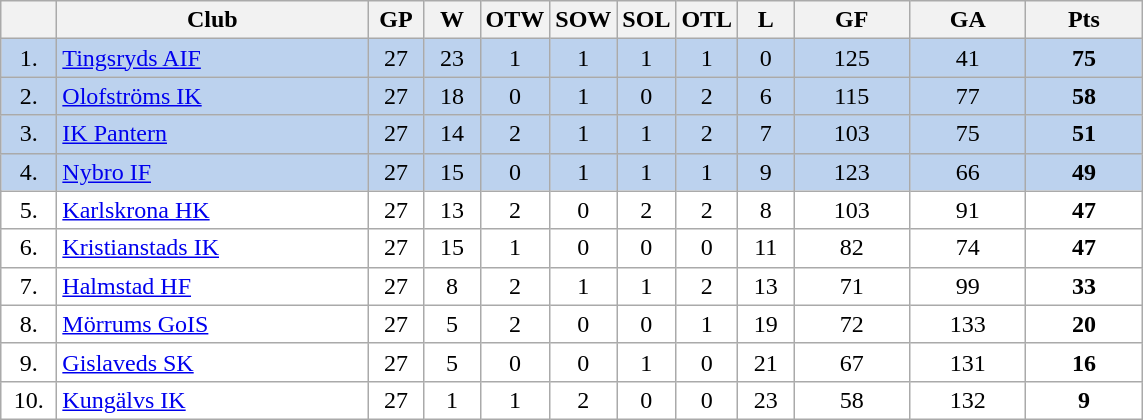<table class="wikitable">
<tr>
<th width="30"></th>
<th width="200">Club</th>
<th width="30">GP</th>
<th width="30">W</th>
<th width="30">OTW</th>
<th width="30">SOW</th>
<th width="30">SOL</th>
<th width="30">OTL</th>
<th width="30">L</th>
<th width="70">GF</th>
<th width="70">GA</th>
<th width="70">Pts</th>
</tr>
<tr bgcolor="#BCD2EE" align="center">
<td>1.</td>
<td align="left"><a href='#'>Tingsryds AIF</a></td>
<td>27</td>
<td>23</td>
<td>1</td>
<td>1</td>
<td>1</td>
<td>1</td>
<td>0</td>
<td>125</td>
<td>41</td>
<td><strong>75</strong></td>
</tr>
<tr bgcolor="#BCD2EE" align="center">
<td>2.</td>
<td align="left"><a href='#'>Olofströms IK</a></td>
<td>27</td>
<td>18</td>
<td>0</td>
<td>1</td>
<td>0</td>
<td>2</td>
<td>6</td>
<td>115</td>
<td>77</td>
<td><strong>58</strong></td>
</tr>
<tr bgcolor="#BCD2EE" align="center">
<td>3.</td>
<td align="left"><a href='#'>IK Pantern</a></td>
<td>27</td>
<td>14</td>
<td>2</td>
<td>1</td>
<td>1</td>
<td>2</td>
<td>7</td>
<td>103</td>
<td>75</td>
<td><strong>51</strong></td>
</tr>
<tr bgcolor="#BCD2EE" align="center">
<td>4.</td>
<td align="left"><a href='#'>Nybro IF</a></td>
<td>27</td>
<td>15</td>
<td>0</td>
<td>1</td>
<td>1</td>
<td>1</td>
<td>9</td>
<td>123</td>
<td>66</td>
<td><strong>49</strong></td>
</tr>
<tr bgcolor="#FFFFFF" align="center">
<td>5.</td>
<td align="left"><a href='#'>Karlskrona HK</a></td>
<td>27</td>
<td>13</td>
<td>2</td>
<td>0</td>
<td>2</td>
<td>2</td>
<td>8</td>
<td>103</td>
<td>91</td>
<td><strong>47</strong></td>
</tr>
<tr bgcolor="#FFFFFF" align="center">
<td>6.</td>
<td align="left"><a href='#'>Kristianstads IK</a></td>
<td>27</td>
<td>15</td>
<td>1</td>
<td>0</td>
<td>0</td>
<td>0</td>
<td>11</td>
<td>82</td>
<td>74</td>
<td><strong>47</strong></td>
</tr>
<tr bgcolor="#FFFFFF" align="center">
<td>7.</td>
<td align="left"><a href='#'>Halmstad HF</a></td>
<td>27</td>
<td>8</td>
<td>2</td>
<td>1</td>
<td>1</td>
<td>2</td>
<td>13</td>
<td>71</td>
<td>99</td>
<td><strong>33</strong></td>
</tr>
<tr bgcolor="#FFFFFF" align="center">
<td>8.</td>
<td align="left"><a href='#'>Mörrums GoIS</a></td>
<td>27</td>
<td>5</td>
<td>2</td>
<td>0</td>
<td>0</td>
<td>1</td>
<td>19</td>
<td>72</td>
<td>133</td>
<td><strong>20</strong></td>
</tr>
<tr bgcolor="#FFFFFF" align="center">
<td>9.</td>
<td align="left"><a href='#'>Gislaveds SK</a></td>
<td>27</td>
<td>5</td>
<td>0</td>
<td>0</td>
<td>1</td>
<td>0</td>
<td>21</td>
<td>67</td>
<td>131</td>
<td><strong>16</strong></td>
</tr>
<tr bgcolor="#FFFFFF" align="center">
<td>10.</td>
<td align="left"><a href='#'>Kungälvs IK</a></td>
<td>27</td>
<td>1</td>
<td>1</td>
<td>2</td>
<td>0</td>
<td>0</td>
<td>23</td>
<td>58</td>
<td>132</td>
<td><strong>9</strong></td>
</tr>
</table>
